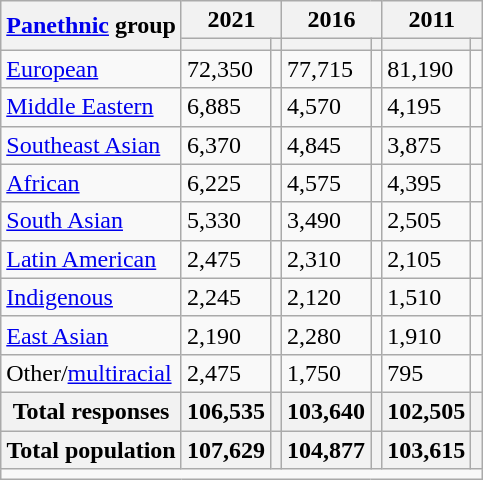<table class="wikitable collapsible sortable">
<tr>
<th rowspan="2"><a href='#'>Panethnic</a> group</th>
<th colspan="2">2021</th>
<th colspan="2">2016</th>
<th colspan="2">2011</th>
</tr>
<tr>
<th><a href='#'></a></th>
<th></th>
<th></th>
<th></th>
<th></th>
<th></th>
</tr>
<tr>
<td><a href='#'>European</a></td>
<td>72,350</td>
<td></td>
<td>77,715</td>
<td></td>
<td>81,190</td>
<td></td>
</tr>
<tr>
<td><a href='#'>Middle Eastern</a></td>
<td>6,885</td>
<td></td>
<td>4,570</td>
<td></td>
<td>4,195</td>
<td></td>
</tr>
<tr>
<td><a href='#'>Southeast Asian</a></td>
<td>6,370</td>
<td></td>
<td>4,845</td>
<td></td>
<td>3,875</td>
<td></td>
</tr>
<tr>
<td><a href='#'>African</a></td>
<td>6,225</td>
<td></td>
<td>4,575</td>
<td></td>
<td>4,395</td>
<td></td>
</tr>
<tr>
<td><a href='#'>South Asian</a></td>
<td>5,330</td>
<td></td>
<td>3,490</td>
<td></td>
<td>2,505</td>
<td></td>
</tr>
<tr>
<td><a href='#'>Latin American</a></td>
<td>2,475</td>
<td></td>
<td>2,310</td>
<td></td>
<td>2,105</td>
<td></td>
</tr>
<tr>
<td><a href='#'>Indigenous</a></td>
<td>2,245</td>
<td></td>
<td>2,120</td>
<td></td>
<td>1,510</td>
<td></td>
</tr>
<tr>
<td><a href='#'>East Asian</a></td>
<td>2,190</td>
<td></td>
<td>2,280</td>
<td></td>
<td>1,910</td>
<td></td>
</tr>
<tr>
<td>Other/<a href='#'>multiracial</a></td>
<td>2,475</td>
<td></td>
<td>1,750</td>
<td></td>
<td>795</td>
<td></td>
</tr>
<tr>
<th>Total responses</th>
<th>106,535</th>
<th></th>
<th>103,640</th>
<th></th>
<th>102,505</th>
<th></th>
</tr>
<tr class="sortbottom">
<th>Total population</th>
<th>107,629</th>
<th></th>
<th>104,877</th>
<th></th>
<th>103,615</th>
<th></th>
</tr>
<tr class="sortbottom">
<td colspan="15"></td>
</tr>
</table>
